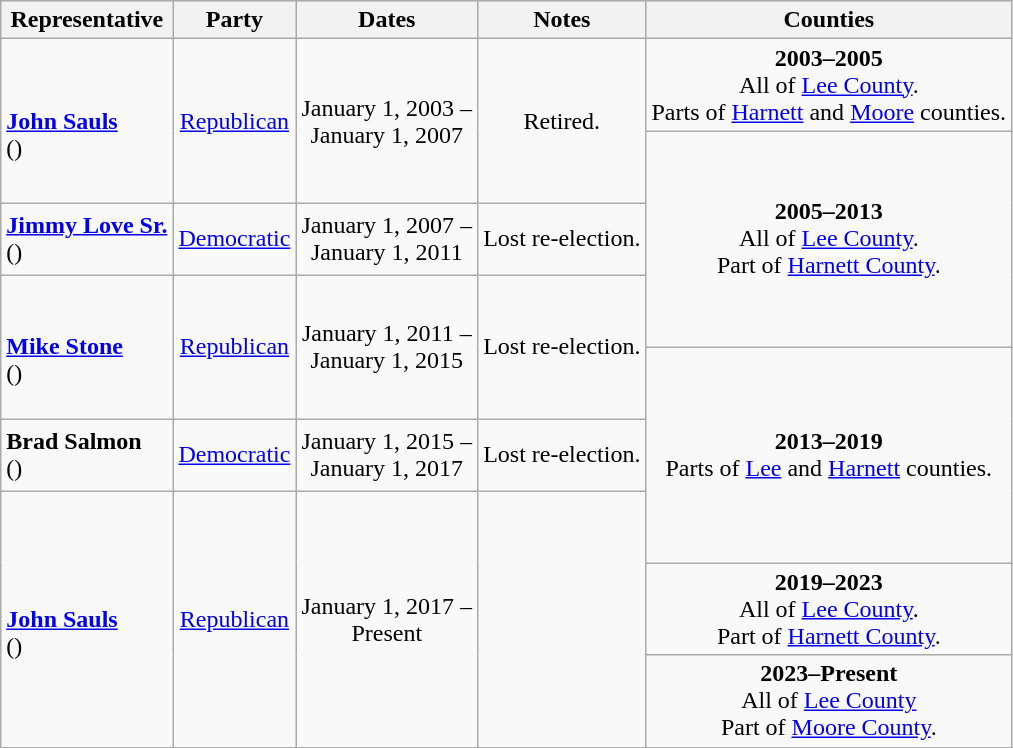<table class=wikitable style="text-align:center">
<tr>
<th>Representative</th>
<th>Party</th>
<th>Dates</th>
<th>Notes</th>
<th>Counties</th>
</tr>
<tr style="height:3em">
<td rowspan=2 align=left><br><strong><a href='#'>John Sauls</a></strong><br>()</td>
<td rowspan=2 ><a href='#'>Republican</a></td>
<td rowspan=2 nowrap>January 1, 2003 – <br> January 1, 2007</td>
<td rowspan=2>Retired.</td>
<td><strong>2003–2005</strong> <br> All of <a href='#'>Lee County</a>. <br> Parts of <a href='#'>Harnett</a> and <a href='#'>Moore</a> counties.</td>
</tr>
<tr style="height:3em">
<td rowspan=3><strong>2005–2013</strong> <br> All of <a href='#'>Lee County</a>. <br> Part of <a href='#'>Harnett County</a>.</td>
</tr>
<tr style="height:3em">
<td align=left><strong><a href='#'>Jimmy Love Sr.</a></strong><br>()</td>
<td><a href='#'>Democratic</a></td>
<td nowrap>January 1, 2007 – <br> January 1, 2011</td>
<td>Lost re-election.</td>
</tr>
<tr style="height:3em">
<td rowspan=2 align=left><br><strong><a href='#'>Mike Stone</a></strong><br>()</td>
<td rowspan=2 ><a href='#'>Republican</a></td>
<td rowspan=2 nowrap>January 1, 2011 – <br> January 1, 2015</td>
<td rowspan=2>Lost re-election.</td>
</tr>
<tr style="height:3em">
<td rowspan=3><strong>2013–2019</strong> <br> Parts of <a href='#'>Lee</a> and <a href='#'>Harnett</a> counties.</td>
</tr>
<tr style="height:3em">
<td align=left><strong>Brad Salmon</strong><br>()</td>
<td><a href='#'>Democratic</a></td>
<td nowrap>January 1, 2015 – <br> January 1, 2017</td>
<td>Lost re-election.</td>
</tr>
<tr style="height:3em">
<td rowspan=3 align=left><br><strong><a href='#'>John Sauls</a></strong><br>()</td>
<td rowspan=3 ><a href='#'>Republican</a></td>
<td rowspan=3 nowrap>January 1, 2017 – <br> Present</td>
<td rowspan=3></td>
</tr>
<tr style="height:3em">
<td><strong>2019–2023</strong> <br> All of <a href='#'>Lee County</a>. <br> Part of <a href='#'>Harnett County</a>.</td>
</tr>
<tr style="height:3em">
<td><strong>2023–Present</strong> <br>All of <a href='#'>Lee County</a> <br> Part of <a href='#'>Moore County</a>.</td>
</tr>
</table>
